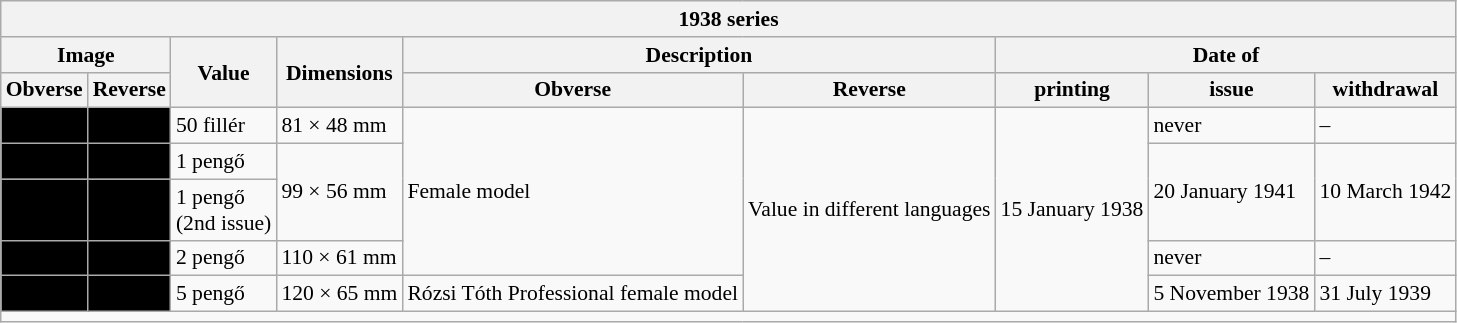<table class="wikitable" style="font-size: 90%">
<tr>
<th colspan="9">1938 series</th>
</tr>
<tr>
<th colspan="2">Image</th>
<th rowspan="2">Value</th>
<th rowspan="2">Dimensions</th>
<th colspan="2">Description</th>
<th colspan="3">Date of</th>
</tr>
<tr>
<th>Obverse</th>
<th>Reverse</th>
<th>Obverse</th>
<th>Reverse</th>
<th>printing</th>
<th>issue</th>
<th>withdrawal</th>
</tr>
<tr>
<td align="center" bgcolor="#000000"></td>
<td align="center" bgcolor="#000000"></td>
<td>50 fillér</td>
<td>81 × 48 mm</td>
<td rowspan="4">Female model</td>
<td rowspan="5">Value in different languages</td>
<td rowspan="5">15 January 1938</td>
<td>never</td>
<td>–</td>
</tr>
<tr>
<td align="center" bgcolor="#000000"></td>
<td align="center" bgcolor="#000000"></td>
<td>1 pengő</td>
<td rowspan="2">99 × 56 mm</td>
<td rowspan="2">20 January 1941</td>
<td rowspan="2">10 March 1942</td>
</tr>
<tr>
<td align="center" bgcolor="#000000"></td>
<td align="center" bgcolor="#000000"></td>
<td>1 pengő<br>(2nd issue)</td>
</tr>
<tr>
<td align="center" bgcolor="#000000"></td>
<td align="center" bgcolor="#000000"></td>
<td>2 pengő</td>
<td>110 × 61 mm</td>
<td>never</td>
<td>–</td>
</tr>
<tr>
<td align="center" bgcolor="#000000"></td>
<td align="center" bgcolor="#000000"></td>
<td>5 pengő</td>
<td>120 × 65 mm</td>
<td>Rózsi Tóth Professional female model</td>
<td>5 November 1938</td>
<td>31 July 1939</td>
</tr>
<tr>
<td colspan="9"></td>
</tr>
</table>
